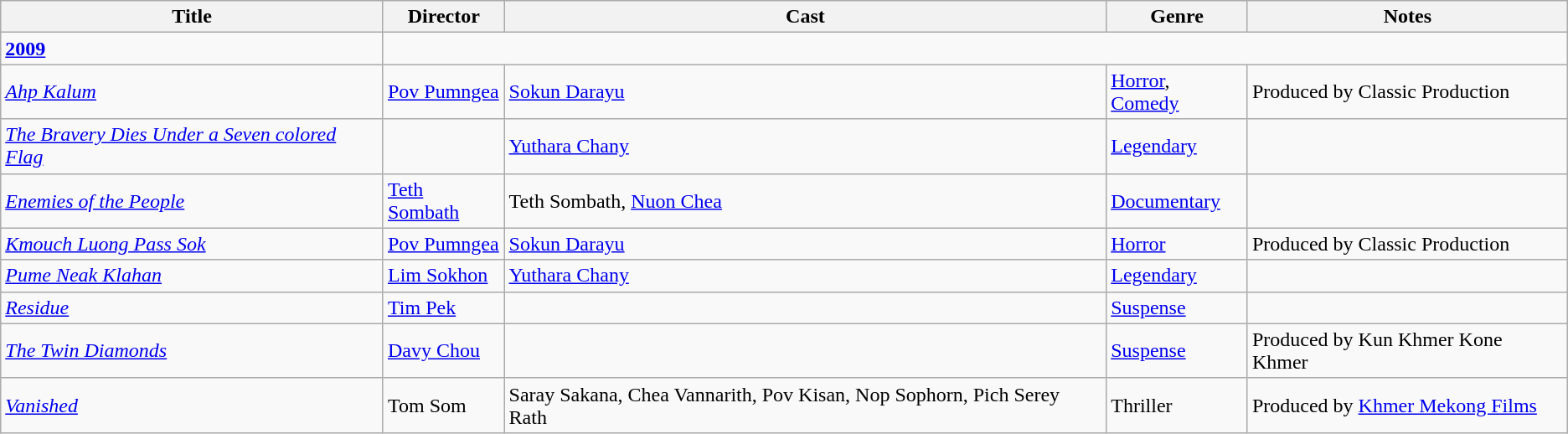<table class="wikitable">
<tr>
<th>Title</th>
<th>Director</th>
<th>Cast</th>
<th>Genre</th>
<th>Notes</th>
</tr>
<tr>
<td><strong><a href='#'>2009</a></strong></td>
</tr>
<tr>
<td><em><a href='#'>Ahp Kalum</a></em></td>
<td><a href='#'>Pov Pumngea</a></td>
<td><a href='#'>Sokun Darayu</a></td>
<td><a href='#'>Horror</a>, <a href='#'>Comedy</a></td>
<td>Produced by Classic Production</td>
</tr>
<tr>
<td><em><a href='#'>The Bravery Dies Under a Seven colored Flag</a></em></td>
<td></td>
<td><a href='#'>Yuthara Chany</a></td>
<td><a href='#'>Legendary</a></td>
<td></td>
</tr>
<tr>
<td><em><a href='#'>Enemies of the People</a></em></td>
<td><a href='#'>Teth Sombath</a></td>
<td>Teth Sombath, <a href='#'>Nuon Chea</a></td>
<td><a href='#'>Documentary</a></td>
<td></td>
</tr>
<tr>
<td><em><a href='#'>Kmouch Luong Pass Sok</a></em></td>
<td><a href='#'>Pov Pumngea</a></td>
<td><a href='#'>Sokun Darayu</a></td>
<td><a href='#'>Horror</a></td>
<td>Produced by Classic Production</td>
</tr>
<tr>
<td><em><a href='#'>Pume Neak Klahan</a></em></td>
<td><a href='#'>Lim Sokhon</a></td>
<td><a href='#'>Yuthara Chany</a></td>
<td><a href='#'>Legendary</a></td>
<td></td>
</tr>
<tr>
<td><em><a href='#'>Residue</a></em></td>
<td><a href='#'>Tim Pek</a></td>
<td></td>
<td><a href='#'>Suspense</a></td>
<td></td>
</tr>
<tr>
<td><em><a href='#'>The Twin Diamonds</a></em></td>
<td><a href='#'>Davy Chou</a></td>
<td></td>
<td><a href='#'>Suspense</a></td>
<td>Produced by Kun Khmer Kone Khmer</td>
</tr>
<tr>
<td><em><a href='#'>Vanished</a></em></td>
<td>Tom Som</td>
<td>Saray Sakana, Chea Vannarith, Pov Kisan, Nop Sophorn, Pich Serey Rath</td>
<td>Thriller</td>
<td>Produced by <a href='#'>Khmer Mekong Films</a></td>
</tr>
</table>
